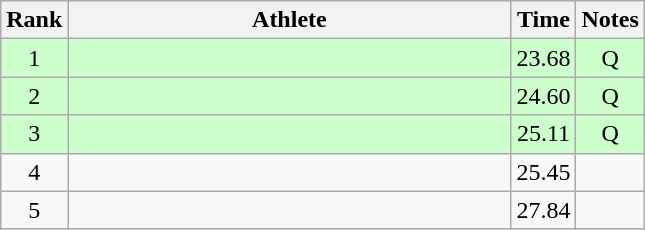<table class="wikitable" style="text-align:center">
<tr>
<th>Rank</th>
<th Style="width:18em">Athlete</th>
<th>Time</th>
<th>Notes</th>
</tr>
<tr style="background:#cfc">
<td>1</td>
<td style="text-align:left"></td>
<td>23.68</td>
<td>Q</td>
</tr>
<tr style="background:#cfc">
<td>2</td>
<td style="text-align:left"></td>
<td>24.60</td>
<td>Q</td>
</tr>
<tr style="background:#cfc">
<td>3</td>
<td style="text-align:left"></td>
<td>25.11</td>
<td>Q</td>
</tr>
<tr>
<td>4</td>
<td style="text-align:left"></td>
<td>25.45</td>
<td></td>
</tr>
<tr>
<td>5</td>
<td style="text-align:left"></td>
<td>27.84</td>
<td></td>
</tr>
</table>
